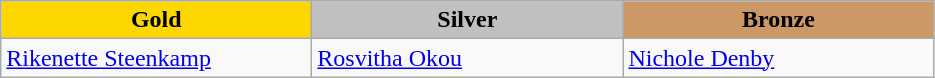<table class="wikitable" style="text-align:left">
<tr align="center">
<td width=200 bgcolor=gold><strong>Gold</strong></td>
<td width=200 bgcolor=silver><strong>Silver</strong></td>
<td width=200 bgcolor=CC9966><strong>Bronze</strong></td>
</tr>
<tr>
<td><a href='#'>Rikenette Steenkamp</a><br><em></em></td>
<td><a href='#'>Rosvitha Okou</a><br><em></em></td>
<td><a href='#'>Nichole Denby</a><br><em></em></td>
</tr>
</table>
